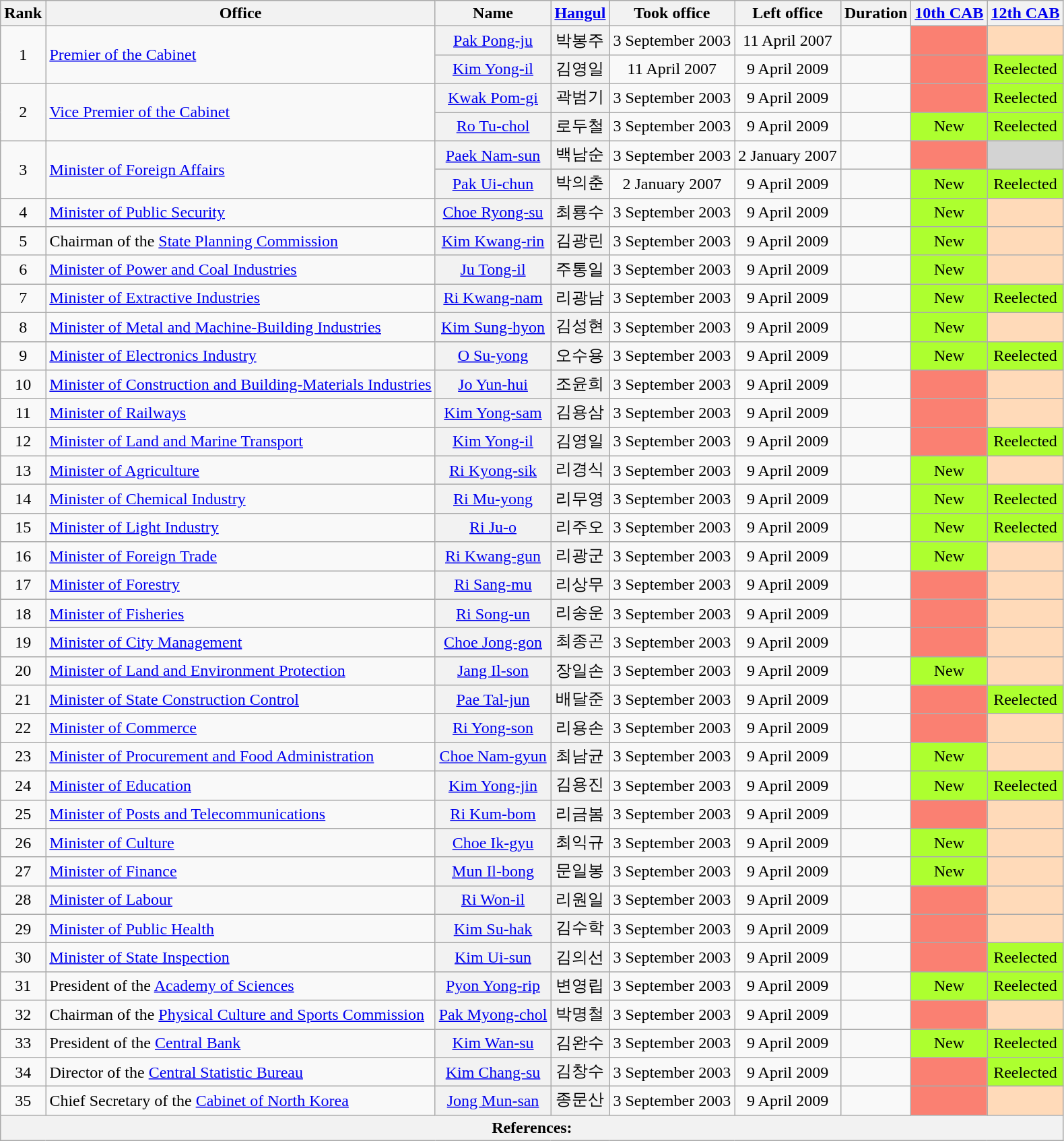<table class="wikitable sortable">
<tr>
<th>Rank</th>
<th>Office</th>
<th>Name</th>
<th class="unsortable"><a href='#'>Hangul</a></th>
<th>Took office</th>
<th>Left office</th>
<th>Duration</th>
<th><a href='#'>10th CAB</a></th>
<th><a href='#'>12th CAB</a></th>
</tr>
<tr>
<td rowspan="2" align="center">1</td>
<td rowspan="2"><a href='#'>Premier of the Cabinet</a></td>
<th align="center" scope="row" style="font-weight:normal;"><a href='#'>Pak Pong-ju</a></th>
<th align="center" scope="row" style="font-weight:normal;">박봉주</th>
<td align="center">3 September 2003</td>
<td align="center">11 April 2007</td>
<td align="center"></td>
<td style="background: Salmon" align="center"></td>
<td style="background: PeachPuff" align="center"></td>
</tr>
<tr>
<th align="center" scope="row" style="font-weight:normal;"><a href='#'>Kim Yong-il</a></th>
<th align="center" scope="row" style="font-weight:normal;">김영일</th>
<td align="center">11 April 2007</td>
<td align="center">9 April 2009</td>
<td align="center"></td>
<td style="background: Salmon" align="center"></td>
<td align="center" style="background: GreenYellow">Reelected</td>
</tr>
<tr>
<td rowspan="2" align="center">2</td>
<td rowspan="2"><a href='#'>Vice Premier of the Cabinet</a></td>
<th align="center" scope="row" style="font-weight:normal;"><a href='#'>Kwak Pom-gi</a></th>
<th align="center" scope="row" style="font-weight:normal;">곽범기</th>
<td align="center">3 September 2003</td>
<td align="center">9 April 2009</td>
<td align="center"></td>
<td style="background: Salmon" align="center"></td>
<td align="center" style="background: GreenYellow">Reelected</td>
</tr>
<tr>
<th align="center" scope="row" style="font-weight:normal;"><a href='#'>Ro Tu-chol</a></th>
<th align="center" scope="row" style="font-weight:normal;">로두철</th>
<td align="center">3 September 2003</td>
<td align="center">9 April 2009</td>
<td align="center"></td>
<td align="center" style="background: GreenYellow">New</td>
<td align="center" style="background: GreenYellow">Reelected</td>
</tr>
<tr>
<td rowspan="2" align="center">3</td>
<td rowspan="2"><a href='#'>Minister of Foreign Affairs</a></td>
<th align="center" scope="row" style="font-weight:normal;"><a href='#'>Paek Nam-sun</a></th>
<th align="center" scope="row" style="font-weight:normal;">백남순</th>
<td align="center">3 September 2003</td>
<td align="center">2 January 2007</td>
<td align="center"></td>
<td style="background: Salmon" align="center"></td>
<td align="center" style="background: LightGray"></td>
</tr>
<tr>
<th align="center" scope="row" style="font-weight:normal;"><a href='#'>Pak Ui-chun</a></th>
<th align="center" scope="row" style="font-weight:normal;">박의춘</th>
<td align="center">2 January 2007</td>
<td align="center">9 April 2009</td>
<td align="center"></td>
<td align="center" style="background: GreenYellow">New</td>
<td align="center" style="background: GreenYellow">Reelected</td>
</tr>
<tr>
<td align="center">4</td>
<td><a href='#'>Minister of Public Security</a></td>
<th align="center" scope="row" style="font-weight:normal;"><a href='#'>Choe Ryong-su</a></th>
<th align="center" scope="row" style="font-weight:normal;">최룡수</th>
<td align="center">3 September 2003</td>
<td align="center">9 April 2009</td>
<td align="center"></td>
<td align="center" style="background: GreenYellow">New</td>
<td style="background: PeachPuff" align="center"></td>
</tr>
<tr>
<td align="center">5</td>
<td>Chairman of the <a href='#'>State Planning Commission</a></td>
<th align="center" scope="row" style="font-weight:normal;"><a href='#'>Kim Kwang-rin</a></th>
<th align="center" scope="row" style="font-weight:normal;">김광린</th>
<td align="center">3 September 2003</td>
<td align="center">9 April 2009</td>
<td align="center"></td>
<td align="center" style="background: GreenYellow">New</td>
<td style="background: PeachPuff" align="center"></td>
</tr>
<tr>
<td align="center">6</td>
<td><a href='#'>Minister of Power and Coal Industries</a></td>
<th align="center" scope="row" style="font-weight:normal;"><a href='#'>Ju Tong-il</a></th>
<th align="center" scope="row" style="font-weight:normal;">주통일</th>
<td align="center">3 September 2003</td>
<td align="center">9 April 2009</td>
<td align="center"></td>
<td align="center" style="background: GreenYellow">New</td>
<td style="background: PeachPuff" align="center"></td>
</tr>
<tr>
<td align="center">7</td>
<td><a href='#'>Minister of Extractive Industries</a></td>
<th align="center" scope="row" style="font-weight:normal;"><a href='#'>Ri Kwang-nam</a></th>
<th align="center" scope="row" style="font-weight:normal;">리광남</th>
<td align="center">3 September 2003</td>
<td align="center">9 April 2009</td>
<td align="center"></td>
<td align="center" style="background: GreenYellow">New</td>
<td align="center" style="background: GreenYellow">Reelected</td>
</tr>
<tr>
<td align="center">8</td>
<td><a href='#'>Minister of Metal and Machine-Building Industries</a></td>
<th align="center" scope="row" style="font-weight:normal;"><a href='#'>Kim Sung-hyon</a></th>
<th align="center" scope="row" style="font-weight:normal;">김성현</th>
<td align="center">3 September 2003</td>
<td align="center">9 April 2009</td>
<td align="center"></td>
<td align="center" style="background: GreenYellow">New</td>
<td style="background: PeachPuff" align="center"></td>
</tr>
<tr>
<td align="center">9</td>
<td><a href='#'>Minister of Electronics Industry</a></td>
<th align="center" scope="row" style="font-weight:normal;"><a href='#'>O Su-yong</a></th>
<th align="center" scope="row" style="font-weight:normal;">오수용</th>
<td align="center">3 September 2003</td>
<td align="center">9 April 2009</td>
<td align="center"></td>
<td align="center" style="background: GreenYellow">New</td>
<td align="center" style="background: GreenYellow">Reelected</td>
</tr>
<tr>
<td align="center">10</td>
<td><a href='#'>Minister of Construction and Building-Materials Industries</a></td>
<th align="center" scope="row" style="font-weight:normal;"><a href='#'>Jo Yun-hui</a></th>
<th align="center" scope="row" style="font-weight:normal;">조윤희</th>
<td align="center">3 September 2003</td>
<td align="center">9 April 2009</td>
<td align="center"></td>
<td style="background: Salmon" align="center"></td>
<td style="background: PeachPuff" align="center"></td>
</tr>
<tr>
<td align="center">11</td>
<td><a href='#'>Minister of Railways</a></td>
<th align="center" scope="row" style="font-weight:normal;"><a href='#'>Kim Yong-sam</a></th>
<th align="center" scope="row" style="font-weight:normal;">김용삼</th>
<td align="center">3 September 2003</td>
<td align="center">9 April 2009</td>
<td align="center"></td>
<td style="background: Salmon" align="center"></td>
<td style="background: PeachPuff" align="center"></td>
</tr>
<tr>
<td align="center">12</td>
<td><a href='#'>Minister of Land and Marine Transport</a></td>
<th align="center" scope="row" style="font-weight:normal;"><a href='#'>Kim Yong-il</a></th>
<th align="center" scope="row" style="font-weight:normal;">김영일</th>
<td align="center">3 September 2003</td>
<td align="center">9 April 2009</td>
<td align="center"></td>
<td style="background: Salmon" align="center"></td>
<td align="center" style="background: GreenYellow">Reelected</td>
</tr>
<tr>
<td align="center">13</td>
<td><a href='#'>Minister of Agriculture</a></td>
<th align="center" scope="row" style="font-weight:normal;"><a href='#'>Ri Kyong-sik</a></th>
<th align="center" scope="row" style="font-weight:normal;">리경식</th>
<td align="center">3 September 2003</td>
<td align="center">9 April 2009</td>
<td align="center"></td>
<td align="center" style="background: GreenYellow">New</td>
<td style="background: PeachPuff" align="center"></td>
</tr>
<tr>
<td align="center">14</td>
<td><a href='#'>Minister of Chemical Industry</a></td>
<th align="center" scope="row" style="font-weight:normal;"><a href='#'>Ri Mu-yong</a></th>
<th align="center" scope="row" style="font-weight:normal;">리무영</th>
<td align="center">3 September 2003</td>
<td align="center">9 April 2009</td>
<td align="center"></td>
<td align="center" style="background: GreenYellow">New</td>
<td align="center" style="background: GreenYellow">Reelected</td>
</tr>
<tr>
<td align="center">15</td>
<td><a href='#'>Minister of Light Industry</a></td>
<th align="center" scope="row" style="font-weight:normal;"><a href='#'>Ri Ju-o</a></th>
<th align="center" scope="row" style="font-weight:normal;">리주오</th>
<td align="center">3 September 2003</td>
<td align="center">9 April 2009</td>
<td align="center"></td>
<td align="center" style="background: GreenYellow">New</td>
<td align="center" style="background: GreenYellow">Reelected</td>
</tr>
<tr>
<td align="center">16</td>
<td><a href='#'>Minister of Foreign Trade</a></td>
<th align="center" scope="row" style="font-weight:normal;"><a href='#'>Ri Kwang-gun</a></th>
<th align="center" scope="row" style="font-weight:normal;">리광군</th>
<td align="center">3 September 2003</td>
<td align="center">9 April 2009</td>
<td align="center"></td>
<td align="center" style="background: GreenYellow">New</td>
<td style="background: PeachPuff" align="center"></td>
</tr>
<tr>
<td align="center">17</td>
<td><a href='#'>Minister of Forestry</a></td>
<th align="center" scope="row" style="font-weight:normal;"><a href='#'>Ri Sang-mu</a></th>
<th align="center" scope="row" style="font-weight:normal;">리상무</th>
<td align="center">3 September 2003</td>
<td align="center">9 April 2009</td>
<td align="center"></td>
<td style="background: Salmon" align="center"></td>
<td style="background: PeachPuff" align="center"></td>
</tr>
<tr>
<td align="center">18</td>
<td><a href='#'>Minister of Fisheries</a></td>
<th align="center" scope="row" style="font-weight:normal;"><a href='#'>Ri Song-un</a></th>
<th align="center" scope="row" style="font-weight:normal;">리송운</th>
<td align="center">3 September 2003</td>
<td align="center">9 April 2009</td>
<td align="center"></td>
<td style="background: Salmon" align="center"></td>
<td style="background: PeachPuff" align="center"></td>
</tr>
<tr>
<td align="center">19</td>
<td><a href='#'>Minister of City Management</a></td>
<th align="center" scope="row" style="font-weight:normal;"><a href='#'>Choe Jong-gon</a></th>
<th align="center" scope="row" style="font-weight:normal;">최종곤</th>
<td align="center">3 September 2003</td>
<td align="center">9 April 2009</td>
<td align="center"></td>
<td style="background: Salmon" align="center"></td>
<td style="background: PeachPuff" align="center"></td>
</tr>
<tr>
<td align="center">20</td>
<td><a href='#'>Minister of Land and Environment Protection</a></td>
<th align="center" scope="row" style="font-weight:normal;"><a href='#'>Jang Il-son</a></th>
<th align="center" scope="row" style="font-weight:normal;">장일손</th>
<td align="center">3 September 2003</td>
<td align="center">9 April 2009</td>
<td align="center"></td>
<td align="center" style="background: GreenYellow">New</td>
<td style="background: PeachPuff" align="center"></td>
</tr>
<tr>
<td align="center">21</td>
<td><a href='#'>Minister of State Construction Control</a></td>
<th align="center" scope="row" style="font-weight:normal;"><a href='#'>Pae Tal-jun</a></th>
<th align="center" scope="row" style="font-weight:normal;">배달준</th>
<td align="center">3 September 2003</td>
<td align="center">9 April 2009</td>
<td align="center"></td>
<td style="background: Salmon" align="center"></td>
<td align="center" style="background: GreenYellow">Reelected</td>
</tr>
<tr>
<td align="center">22</td>
<td><a href='#'>Minister of Commerce</a></td>
<th align="center" scope="row" style="font-weight:normal;"><a href='#'>Ri Yong-son</a></th>
<th align="center" scope="row" style="font-weight:normal;">리용손</th>
<td align="center">3 September 2003</td>
<td align="center">9 April 2009</td>
<td align="center"></td>
<td style="background: Salmon" align="center"></td>
<td style="background: PeachPuff" align="center"></td>
</tr>
<tr>
<td align="center">23</td>
<td><a href='#'>Minister of Procurement and Food Administration</a></td>
<th align="center" scope="row" style="font-weight:normal;"><a href='#'>Choe Nam-gyun</a></th>
<th align="center" scope="row" style="font-weight:normal;">최남균</th>
<td align="center">3 September 2003</td>
<td align="center">9 April 2009</td>
<td align="center"></td>
<td align="center" style="background: GreenYellow">New</td>
<td style="background: PeachPuff" align="center"></td>
</tr>
<tr>
<td align="center">24</td>
<td><a href='#'>Minister of Education</a></td>
<th align="center" scope="row" style="font-weight:normal;"><a href='#'>Kim Yong-jin</a></th>
<th align="center" scope="row" style="font-weight:normal;">김용진</th>
<td align="center">3 September 2003</td>
<td align="center">9 April 2009</td>
<td align="center"></td>
<td align="center" style="background: GreenYellow">New</td>
<td align="center" style="background: GreenYellow">Reelected</td>
</tr>
<tr>
<td align="center">25</td>
<td><a href='#'>Minister of Posts and Telecommunications</a></td>
<th align="center" scope="row" style="font-weight:normal;"><a href='#'>Ri Kum-bom</a></th>
<th align="center" scope="row" style="font-weight:normal;">리금봄</th>
<td align="center">3 September 2003</td>
<td align="center">9 April 2009</td>
<td align="center"></td>
<td style="background: Salmon" align="center"></td>
<td style="background: PeachPuff" align="center"></td>
</tr>
<tr>
<td align="center">26</td>
<td><a href='#'>Minister of Culture</a></td>
<th align="center" scope="row" style="font-weight:normal;"><a href='#'>Choe Ik-gyu</a></th>
<th align="center" scope="row" style="font-weight:normal;">최익규</th>
<td align="center">3 September 2003</td>
<td align="center">9 April 2009</td>
<td align="center"></td>
<td align="center" style="background: GreenYellow">New</td>
<td style="background: PeachPuff" align="center"></td>
</tr>
<tr>
<td align="center">27</td>
<td><a href='#'>Minister of Finance</a></td>
<th align="center" scope="row" style="font-weight:normal;"><a href='#'>Mun Il-bong</a></th>
<th align="center" scope="row" style="font-weight:normal;">문일봉</th>
<td align="center">3 September 2003</td>
<td align="center">9 April 2009</td>
<td align="center"></td>
<td align="center" style="background: GreenYellow">New</td>
<td style="background: PeachPuff" align="center"></td>
</tr>
<tr>
<td align="center">28</td>
<td><a href='#'>Minister of Labour</a></td>
<th align="center" scope="row" style="font-weight:normal;"><a href='#'>Ri Won-il</a></th>
<th align="center" scope="row" style="font-weight:normal;">리원일</th>
<td align="center">3 September 2003</td>
<td align="center">9 April 2009</td>
<td align="center"></td>
<td style="background: Salmon" align="center"></td>
<td style="background: PeachPuff" align="center"></td>
</tr>
<tr>
<td align="center">29</td>
<td><a href='#'>Minister of Public Health</a></td>
<th align="center" scope="row" style="font-weight:normal;"><a href='#'>Kim Su-hak</a></th>
<th align="center" scope="row" style="font-weight:normal;">김수학</th>
<td align="center">3 September 2003</td>
<td align="center">9 April 2009</td>
<td align="center"></td>
<td style="background: Salmon" align="center"></td>
<td style="background: PeachPuff" align="center"></td>
</tr>
<tr>
<td align="center">30</td>
<td><a href='#'>Minister of State Inspection</a></td>
<th align="center" scope="row" style="font-weight:normal;"><a href='#'>Kim Ui-sun</a></th>
<th align="center" scope="row" style="font-weight:normal;">김의선</th>
<td align="center">3 September 2003</td>
<td align="center">9 April 2009</td>
<td align="center"></td>
<td style="background: Salmon" align="center"></td>
<td align="center" style="background: GreenYellow">Reelected</td>
</tr>
<tr>
<td align="center">31</td>
<td>President of the <a href='#'>Academy of Sciences</a></td>
<th align="center" scope="row" style="font-weight:normal;"><a href='#'>Pyon Yong-rip</a></th>
<th align="center" scope="row" style="font-weight:normal;">변영립</th>
<td align="center">3 September 2003</td>
<td align="center">9 April 2009</td>
<td align="center"></td>
<td align="center" style="background: GreenYellow">New</td>
<td align="center" style="background: GreenYellow">Reelected</td>
</tr>
<tr>
<td align="center">32</td>
<td>Chairman of the <a href='#'>Physical Culture and Sports Commission</a></td>
<th align="center" scope="row" style="font-weight:normal;"><a href='#'>Pak Myong-chol</a></th>
<th align="center" scope="row" style="font-weight:normal;">박명철</th>
<td align="center">3 September 2003</td>
<td align="center">9 April 2009</td>
<td align="center"></td>
<td style="background: Salmon" align="center"></td>
<td style="background: PeachPuff" align="center"></td>
</tr>
<tr>
<td align="center">33</td>
<td>President of the <a href='#'>Central Bank</a></td>
<th align="center" scope="row" style="font-weight:normal;"><a href='#'>Kim Wan-su</a></th>
<th align="center" scope="row" style="font-weight:normal;">김완수</th>
<td align="center">3 September 2003</td>
<td align="center">9 April 2009</td>
<td align="center"></td>
<td align="center" style="background: GreenYellow">New</td>
<td align="center" style="background: GreenYellow">Reelected</td>
</tr>
<tr>
<td align="center">34</td>
<td>Director of the <a href='#'>Central Statistic Bureau</a></td>
<th align="center" scope="row" style="font-weight:normal;"><a href='#'>Kim Chang-su</a></th>
<th align="center" scope="row" style="font-weight:normal;">김창수</th>
<td align="center">3 September 2003</td>
<td align="center">9 April 2009</td>
<td align="center"></td>
<td style="background: Salmon" align="center"></td>
<td align="center" style="background: GreenYellow">Reelected</td>
</tr>
<tr>
<td align="center">35</td>
<td>Chief Secretary of the <a href='#'>Cabinet of North Korea</a></td>
<th align="center" scope="row" style="font-weight:normal;"><a href='#'>Jong Mun-san</a></th>
<th align="center" scope="row" style="font-weight:normal;">종문산</th>
<td align="center">3 September 2003</td>
<td align="center">9 April 2009</td>
<td align="center"></td>
<td style="background: Salmon" align="center"></td>
<td style="background: PeachPuff" align="center"></td>
</tr>
<tr>
<th colspan="9" unsortable><strong>References:</strong><br></th>
</tr>
</table>
